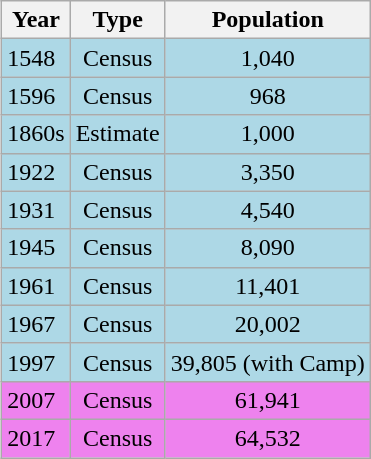<table class="wikitable" style="float:right; margin-left:15px;">
<tr>
<th>Year</th>
<th>Type</th>
<th>Population</th>
</tr>
<tr style="background:#add8e6;">
<td>1548</td>
<td style="text-align:center;">Census</td>
<td style="text-align:center;">1,040</td>
</tr>
<tr style="background:#add8e6;">
<td>1596</td>
<td style="text-align:center;">Census</td>
<td style="text-align:center;">968</td>
</tr>
<tr style="background:#add8e6;">
<td>1860s</td>
<td style="text-align:center;">Estimate</td>
<td style="text-align:center;">1,000</td>
</tr>
<tr style="background:#add8e6;">
<td>1922</td>
<td style="text-align:center;">Census</td>
<td style="text-align:center;">3,350</td>
</tr>
<tr style="background:#add8e6;">
<td>1931</td>
<td style="text-align:center;">Census</td>
<td style="text-align:center;">4,540</td>
</tr>
<tr style="background:#add8e6;">
<td>1945</td>
<td style="text-align:center;">Census</td>
<td style="text-align:center;">8,090</td>
</tr>
<tr style="background:#add8e6;">
<td>1961</td>
<td style="text-align:center;">Census</td>
<td style="text-align:center;">11,401</td>
</tr>
<tr style="background:#add8e6;">
<td>1967</td>
<td style="text-align:center;">Census</td>
<td style="text-align:center;">20,002</td>
</tr>
<tr style="background:#add8e6;">
<td>1997</td>
<td style="text-align:center;">Census</td>
<td style="text-align:center;">39,805 (with Camp)</td>
</tr>
<tr style="background:violet;">
<td>2007</td>
<td style="text-align:center;">Census</td>
<td style="text-align:center;">61,941</td>
</tr>
<tr style="background:violet;">
<td>2017</td>
<td style="text-align:center;">Census</td>
<td style="text-align:center;">64,532</td>
</tr>
</table>
